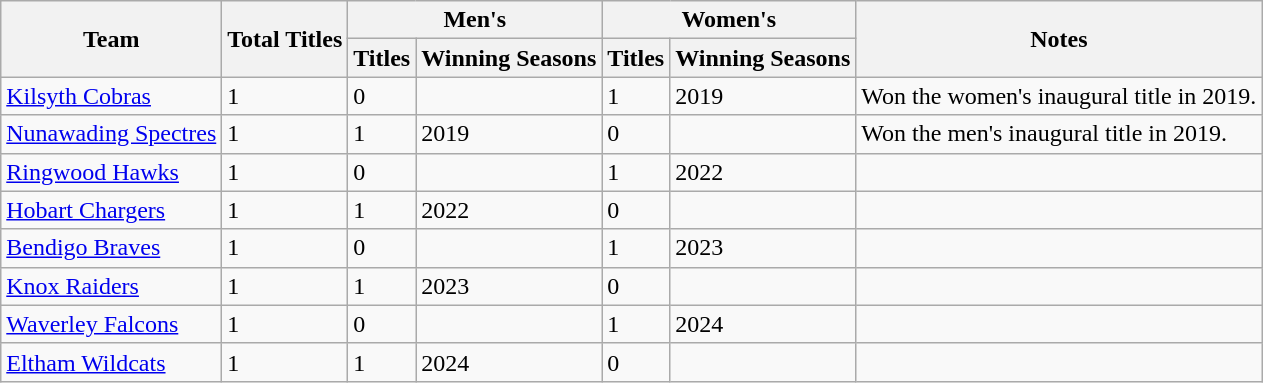<table class="wikitable">
<tr>
<th rowspan="2">Team</th>
<th rowspan="2">Total Titles</th>
<th colspan="2">Men's</th>
<th colspan="2">Women's</th>
<th rowspan="2">Notes</th>
</tr>
<tr>
<th>Titles</th>
<th>Winning Seasons</th>
<th>Titles</th>
<th>Winning Seasons</th>
</tr>
<tr>
<td><a href='#'>Kilsyth Cobras</a></td>
<td>1</td>
<td>0</td>
<td></td>
<td>1</td>
<td>2019</td>
<td>Won the women's inaugural title in 2019.</td>
</tr>
<tr>
<td><a href='#'>Nunawading Spectres</a></td>
<td>1</td>
<td>1</td>
<td>2019</td>
<td>0</td>
<td></td>
<td>Won the men's inaugural title in 2019.</td>
</tr>
<tr>
<td><a href='#'>Ringwood Hawks</a></td>
<td>1</td>
<td>0</td>
<td></td>
<td>1</td>
<td>2022</td>
<td></td>
</tr>
<tr>
<td><a href='#'>Hobart Chargers</a></td>
<td>1</td>
<td>1</td>
<td>2022</td>
<td>0</td>
<td></td>
<td></td>
</tr>
<tr>
<td><a href='#'>Bendigo Braves</a></td>
<td>1</td>
<td>0</td>
<td></td>
<td>1</td>
<td>2023</td>
<td></td>
</tr>
<tr>
<td><a href='#'>Knox Raiders</a></td>
<td>1</td>
<td>1</td>
<td>2023</td>
<td>0</td>
<td></td>
<td></td>
</tr>
<tr>
<td><a href='#'>Waverley Falcons</a></td>
<td>1</td>
<td>0</td>
<td></td>
<td>1</td>
<td>2024</td>
<td></td>
</tr>
<tr>
<td><a href='#'>Eltham Wildcats</a></td>
<td>1</td>
<td>1</td>
<td>2024</td>
<td>0</td>
<td></td>
<td></td>
</tr>
</table>
